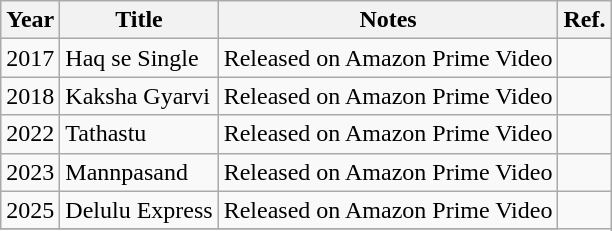<table class="wikitable">
<tr>
<th>Year</th>
<th>Title</th>
<th>Notes</th>
<th>Ref.</th>
</tr>
<tr>
<td>2017</td>
<td>Haq se Single</td>
<td>Released on Amazon Prime Video</td>
<td></td>
</tr>
<tr>
<td>2018</td>
<td>Kaksha Gyarvi</td>
<td>Released on Amazon Prime Video</td>
<td></td>
</tr>
<tr>
<td>2022</td>
<td>Tathastu</td>
<td>Released on Amazon Prime Video</td>
<td></td>
</tr>
<tr>
<td>2023</td>
<td>Mannpasand</td>
<td>Released on Amazon Prime Video</td>
<td></td>
</tr>
<tr>
<td>2025</td>
<td>Delulu Express</td>
<td>Released on Amazon Prime Video</td>
</tr>
<tr>
</tr>
</table>
